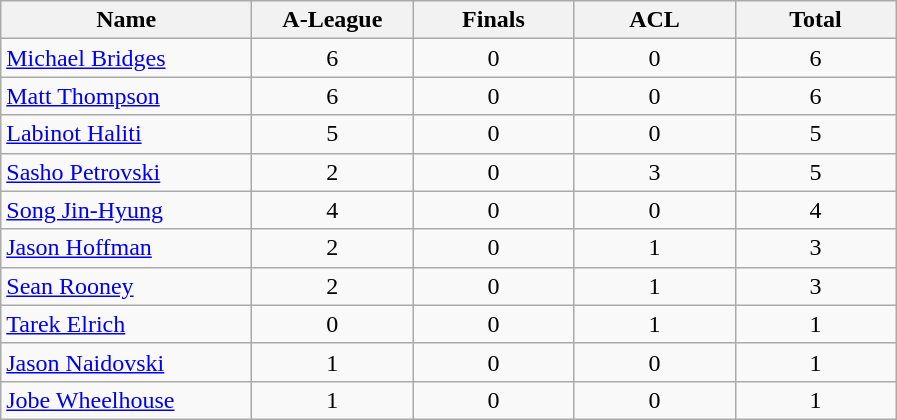<table class="wikitable sortable" style="text-align: center;">
<tr>
<th width=160>Name</th>
<th width=100>A-League</th>
<th width=100>Finals</th>
<th width=100>ACL</th>
<th width=100>Total</th>
</tr>
<tr>
<td style="text-align:left;"> <a href='#'>Michael Bridges</a></td>
<td>6</td>
<td>0</td>
<td>0</td>
<td>6</td>
</tr>
<tr>
<td style="text-align:left;"> <a href='#'>Matt Thompson</a></td>
<td>6</td>
<td>0</td>
<td>0</td>
<td>6</td>
</tr>
<tr>
<td style="text-align:left;"> <a href='#'>Labinot Haliti</a></td>
<td>5</td>
<td>0</td>
<td>0</td>
<td>5</td>
</tr>
<tr>
<td style="text-align:left;"> <a href='#'>Sasho Petrovski</a></td>
<td>2</td>
<td>0</td>
<td>3</td>
<td>5</td>
</tr>
<tr>
<td style="text-align:left;"> <a href='#'>Song Jin-Hyung</a></td>
<td>4</td>
<td>0</td>
<td>0</td>
<td>4</td>
</tr>
<tr>
<td style="text-align:left;"> <a href='#'>Jason Hoffman</a></td>
<td>2</td>
<td>0</td>
<td>1</td>
<td>3</td>
</tr>
<tr>
<td style="text-align:left;"> <a href='#'>Sean Rooney</a></td>
<td>2</td>
<td>0</td>
<td>1</td>
<td>3</td>
</tr>
<tr>
<td style="text-align:left;"> <a href='#'>Tarek Elrich</a></td>
<td>0</td>
<td>0</td>
<td>1</td>
<td>1</td>
</tr>
<tr>
<td style="text-align:left;"> <a href='#'>Jason Naidovski</a></td>
<td>1</td>
<td>0</td>
<td>0</td>
<td>1</td>
</tr>
<tr>
<td style="text-align:left;"> <a href='#'>Jobe Wheelhouse</a></td>
<td>1</td>
<td>0</td>
<td>0</td>
<td>1</td>
</tr>
</table>
